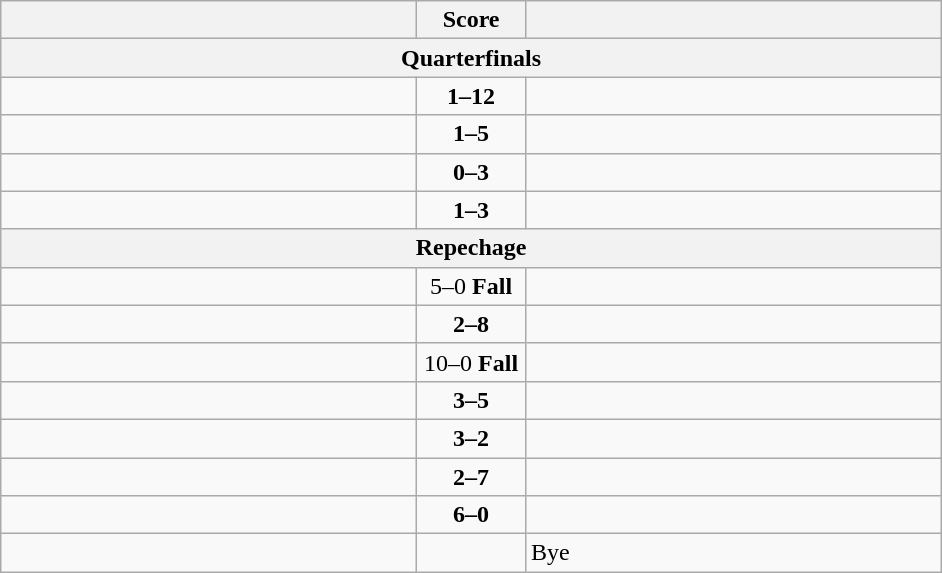<table class="wikitable" style="text-align: left;">
<tr>
<th align="right" width="270"></th>
<th width="65">Score</th>
<th align="left" width="270"></th>
</tr>
<tr>
<th colspan="3">Quarterfinals</th>
</tr>
<tr>
<td></td>
<td align=center><strong>1–12</strong></td>
<td><strong></strong></td>
</tr>
<tr>
<td></td>
<td align=center><strong>1–5</strong></td>
<td><strong></strong></td>
</tr>
<tr>
<td></td>
<td align=center><strong>0–3</strong></td>
<td><strong></strong></td>
</tr>
<tr>
<td></td>
<td align=center><strong>1–3</strong></td>
<td><strong></strong></td>
</tr>
<tr>
<th colspan="3">Repechage</th>
</tr>
<tr>
<td><strong></strong></td>
<td align=center>5–0 <strong>Fall</strong></td>
<td></td>
</tr>
<tr>
<td></td>
<td align=center><strong>2–8</strong></td>
<td><strong></strong></td>
</tr>
<tr>
<td><strong></strong></td>
<td align=center>10–0 <strong>Fall</strong></td>
<td></td>
</tr>
<tr>
<td></td>
<td align=center><strong>3–5</strong></td>
<td><strong></strong></td>
</tr>
<tr>
<td><strong></strong></td>
<td align=center><strong>3–2</strong></td>
<td></td>
</tr>
<tr>
<td></td>
<td align=center><strong>2–7</strong></td>
<td><strong></strong></td>
</tr>
<tr>
<td><strong></strong></td>
<td align=center><strong>6–0</strong></td>
<td></td>
</tr>
<tr>
<td><strong></strong></td>
<td></td>
<td>Bye</td>
</tr>
</table>
